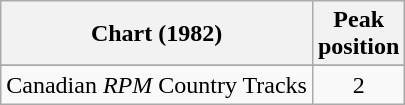<table class="wikitable sortable">
<tr>
<th align="left">Chart (1982)</th>
<th align="center">Peak<br>position</th>
</tr>
<tr>
</tr>
<tr>
<td align="left">Canadian <em>RPM</em> Country Tracks</td>
<td align="center">2</td>
</tr>
</table>
